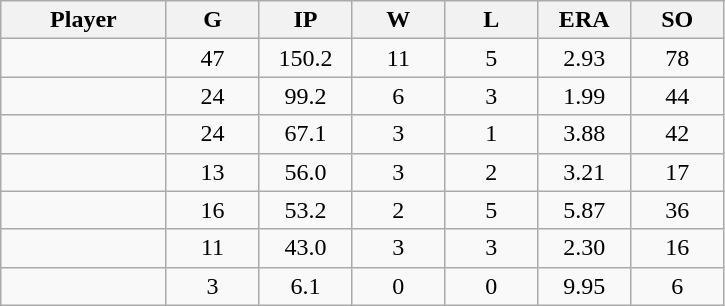<table class="wikitable sortable">
<tr>
<th bgcolor="#DDDDFF" width="16%">Player</th>
<th bgcolor="#DDDDFF" width="9%">G</th>
<th bgcolor="#DDDDFF" width="9%">IP</th>
<th bgcolor="#DDDDFF" width="9%">W</th>
<th bgcolor="#DDDDFF" width="9%">L</th>
<th bgcolor="#DDDDFF" width="9%">ERA</th>
<th bgcolor="#DDDDFF" width="9%">SO</th>
</tr>
<tr align="center">
<td></td>
<td>47</td>
<td>150.2</td>
<td>11</td>
<td>5</td>
<td>2.93</td>
<td>78</td>
</tr>
<tr align="center">
<td></td>
<td>24</td>
<td>99.2</td>
<td>6</td>
<td>3</td>
<td>1.99</td>
<td>44</td>
</tr>
<tr align="center">
<td></td>
<td>24</td>
<td>67.1</td>
<td>3</td>
<td>1</td>
<td>3.88</td>
<td>42</td>
</tr>
<tr align="center">
<td></td>
<td>13</td>
<td>56.0</td>
<td>3</td>
<td>2</td>
<td>3.21</td>
<td>17</td>
</tr>
<tr align="center">
<td></td>
<td>16</td>
<td>53.2</td>
<td>2</td>
<td>5</td>
<td>5.87</td>
<td>36</td>
</tr>
<tr align="center">
<td></td>
<td>11</td>
<td>43.0</td>
<td>3</td>
<td>3</td>
<td>2.30</td>
<td>16</td>
</tr>
<tr align="center">
<td></td>
<td>3</td>
<td>6.1</td>
<td>0</td>
<td>0</td>
<td>9.95</td>
<td>6</td>
</tr>
</table>
